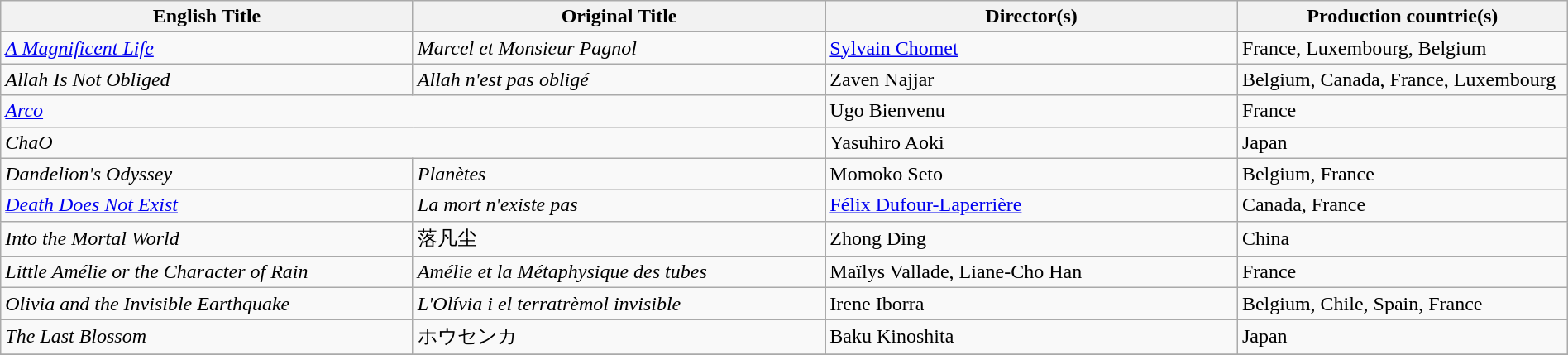<table class="wikitable" style="width:100%; margin-bottom:4px">
<tr>
<th scope="col" width="25%">English Title</th>
<th scope="col" width="25%">Original Title</th>
<th scope="col" width="25%">Director(s)</th>
<th scope="col" width="20%">Production countrie(s)</th>
</tr>
<tr>
<td><em><a href='#'>A Magnificent Life</a></em></td>
<td><em>Marcel et Monsieur Pagnol</em></td>
<td><a href='#'>Sylvain Chomet</a></td>
<td>France, Luxembourg, Belgium</td>
</tr>
<tr>
<td><em>Allah Is Not Obliged</em></td>
<td><em>Allah n'est pas obligé</em></td>
<td>Zaven Najjar</td>
<td>Belgium, Canada, France, Luxembourg</td>
</tr>
<tr>
<td colspan="2"><em><a href='#'>Arco</a></em></td>
<td>Ugo Bienvenu</td>
<td>France</td>
</tr>
<tr>
<td colspan="2"><em>ChaO</em></td>
<td>Yasuhiro Aoki</td>
<td>Japan</td>
</tr>
<tr>
<td><em>Dandelion's Odyssey</em></td>
<td><em>Planètes</em></td>
<td>Momoko Seto</td>
<td>Belgium, France</td>
</tr>
<tr>
<td><em><a href='#'>Death Does Not Exist</a></em></td>
<td><em>La mort n'existe pas</em></td>
<td><a href='#'>Félix Dufour-Laperrière</a></td>
<td>Canada, France</td>
</tr>
<tr>
<td><em>Into the Mortal World</em></td>
<td>落凡尘</td>
<td>Zhong Ding</td>
<td>China</td>
</tr>
<tr>
<td><em>Little Amélie or the Character of Rain</em></td>
<td><em>Amélie et la Métaphysique des tubes</em></td>
<td>Maïlys Vallade, Liane-Cho Han</td>
<td>France</td>
</tr>
<tr>
<td><em>Olivia and the Invisible Earthquake</em></td>
<td><em>L'Olívia i el terratrèmol invisible</em></td>
<td>Irene Iborra</td>
<td>Belgium, Chile, Spain, France</td>
</tr>
<tr>
<td><em>The Last Blossom</em></td>
<td>ホウセンカ</td>
<td>Baku Kinoshita</td>
<td>Japan</td>
</tr>
<tr>
</tr>
</table>
